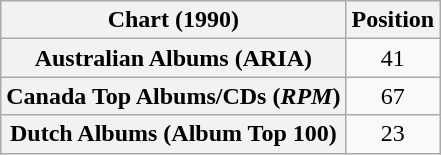<table class="wikitable sortable plainrowheaders" style="text-align:center">
<tr>
<th scope="col">Chart (1990)</th>
<th scope="col">Position</th>
</tr>
<tr>
<th scope="row">Australian Albums (ARIA)</th>
<td>41</td>
</tr>
<tr>
<th scope="row">Canada Top Albums/CDs (<em>RPM</em>)</th>
<td>67</td>
</tr>
<tr>
<th scope="row">Dutch Albums (Album Top 100)</th>
<td>23</td>
</tr>
</table>
